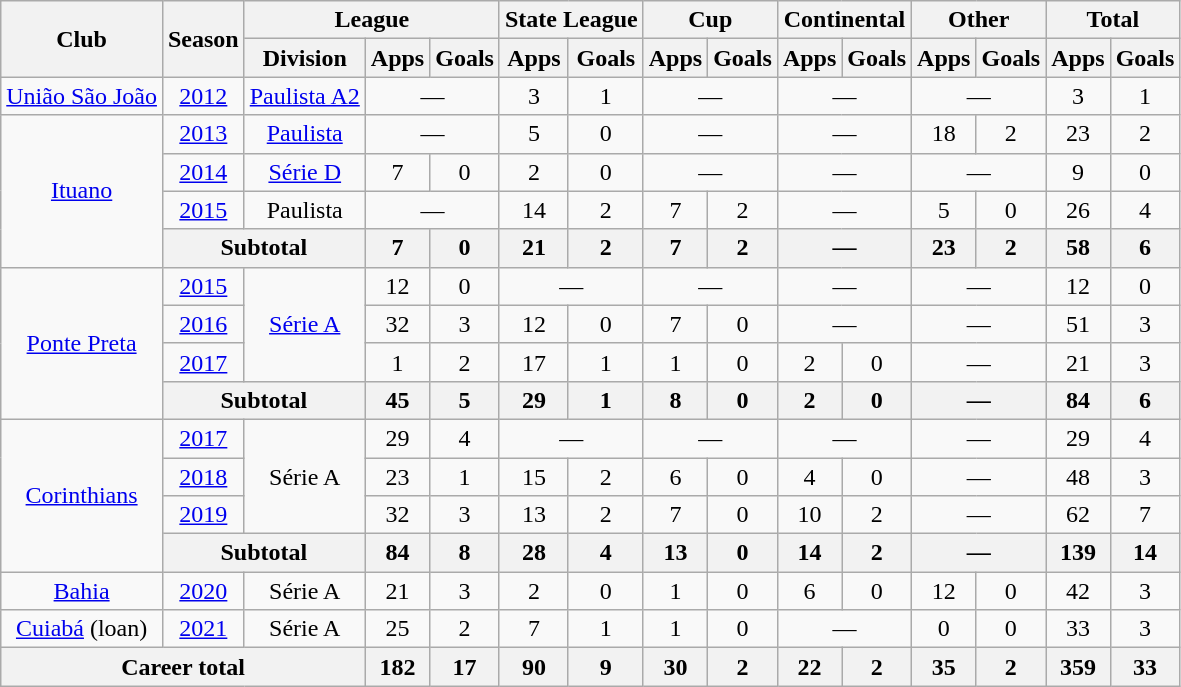<table class="wikitable" style="text-align: center;">
<tr>
<th rowspan="2">Club</th>
<th rowspan="2">Season</th>
<th colspan="3">League</th>
<th colspan="2">State League</th>
<th colspan="2">Cup</th>
<th colspan="2">Continental</th>
<th colspan="2">Other</th>
<th colspan="2">Total</th>
</tr>
<tr>
<th>Division</th>
<th>Apps</th>
<th>Goals</th>
<th>Apps</th>
<th>Goals</th>
<th>Apps</th>
<th>Goals</th>
<th>Apps</th>
<th>Goals</th>
<th>Apps</th>
<th>Goals</th>
<th>Apps</th>
<th>Goals</th>
</tr>
<tr>
<td align="center"><a href='#'>União São João</a></td>
<td><a href='#'>2012</a></td>
<td><a href='#'>Paulista A2</a></td>
<td colspan="2">—</td>
<td>3</td>
<td>1</td>
<td colspan="2">—</td>
<td colspan="2">—</td>
<td colspan="2">—</td>
<td>3</td>
<td>1</td>
</tr>
<tr>
<td rowspan="4" align="center"><a href='#'>Ituano</a></td>
<td><a href='#'>2013</a></td>
<td><a href='#'>Paulista</a></td>
<td colspan="2">—</td>
<td>5</td>
<td>0</td>
<td colspan="2">—</td>
<td colspan="2">—</td>
<td>18</td>
<td>2</td>
<td>23</td>
<td>2</td>
</tr>
<tr>
<td><a href='#'>2014</a></td>
<td><a href='#'>Série D</a></td>
<td>7</td>
<td>0</td>
<td>2</td>
<td>0</td>
<td colspan="2">—</td>
<td colspan="2">—</td>
<td colspan="2">—</td>
<td>9</td>
<td>0</td>
</tr>
<tr>
<td><a href='#'>2015</a></td>
<td>Paulista</td>
<td colspan="2">—</td>
<td>14</td>
<td>2</td>
<td>7</td>
<td>2</td>
<td colspan="2">—</td>
<td>5</td>
<td>0</td>
<td>26</td>
<td>4</td>
</tr>
<tr>
<th colspan="2">Subtotal</th>
<th>7</th>
<th>0</th>
<th>21</th>
<th>2</th>
<th>7</th>
<th>2</th>
<th colspan="2">—</th>
<th>23</th>
<th>2</th>
<th>58</th>
<th>6</th>
</tr>
<tr>
<td rowspan="4" align="center"><a href='#'>Ponte Preta</a></td>
<td><a href='#'>2015</a></td>
<td rowspan="3"><a href='#'>Série A</a></td>
<td>12</td>
<td>0</td>
<td colspan="2">—</td>
<td colspan="2">—</td>
<td colspan="2">—</td>
<td colspan="2">—</td>
<td>12</td>
<td>0</td>
</tr>
<tr>
<td><a href='#'>2016</a></td>
<td>32</td>
<td>3</td>
<td>12</td>
<td>0</td>
<td>7</td>
<td>0</td>
<td colspan="2">—</td>
<td colspan="2">—</td>
<td>51</td>
<td>3</td>
</tr>
<tr>
<td><a href='#'>2017</a></td>
<td>1</td>
<td>2</td>
<td>17</td>
<td>1</td>
<td>1</td>
<td>0</td>
<td>2</td>
<td>0</td>
<td colspan="2">—</td>
<td>21</td>
<td>3</td>
</tr>
<tr>
<th colspan="2">Subtotal</th>
<th>45</th>
<th>5</th>
<th>29</th>
<th>1</th>
<th>8</th>
<th>0</th>
<th>2</th>
<th>0</th>
<th colspan="2">—</th>
<th>84</th>
<th>6</th>
</tr>
<tr>
<td rowspan="4" align="center"><a href='#'>Corinthians</a></td>
<td><a href='#'>2017</a></td>
<td rowspan="3">Série A</td>
<td>29</td>
<td>4</td>
<td colspan="2">—</td>
<td colspan="2">—</td>
<td colspan="2">—</td>
<td colspan="2">—</td>
<td>29</td>
<td>4</td>
</tr>
<tr>
<td><a href='#'>2018</a></td>
<td>23</td>
<td>1</td>
<td>15</td>
<td>2</td>
<td>6</td>
<td>0</td>
<td>4</td>
<td>0</td>
<td colspan="2">—</td>
<td>48</td>
<td>3</td>
</tr>
<tr>
<td><a href='#'>2019</a></td>
<td>32</td>
<td>3</td>
<td>13</td>
<td>2</td>
<td>7</td>
<td>0</td>
<td>10</td>
<td>2</td>
<td colspan="2">—</td>
<td>62</td>
<td>7</td>
</tr>
<tr>
<th colspan="2">Subtotal</th>
<th>84</th>
<th>8</th>
<th>28</th>
<th>4</th>
<th>13</th>
<th>0</th>
<th>14</th>
<th>2</th>
<th colspan="2">—</th>
<th>139</th>
<th>14</th>
</tr>
<tr>
<td align="center"><a href='#'>Bahia</a></td>
<td><a href='#'>2020</a></td>
<td>Série A</td>
<td>21</td>
<td>3</td>
<td>2</td>
<td>0</td>
<td>1</td>
<td>0</td>
<td>6</td>
<td>0</td>
<td>12</td>
<td>0</td>
<td>42</td>
<td>3</td>
</tr>
<tr>
<td align="center"><a href='#'>Cuiabá</a> (loan)</td>
<td><a href='#'>2021</a></td>
<td>Série A</td>
<td>25</td>
<td>2</td>
<td>7</td>
<td>1</td>
<td>1</td>
<td>0</td>
<td colspan="2">—</td>
<td>0</td>
<td>0</td>
<td>33</td>
<td>3</td>
</tr>
<tr>
<th colspan="3"><strong>Career total</strong></th>
<th>182</th>
<th>17</th>
<th>90</th>
<th>9</th>
<th>30</th>
<th>2</th>
<th>22</th>
<th>2</th>
<th>35</th>
<th>2</th>
<th>359</th>
<th>33</th>
</tr>
</table>
